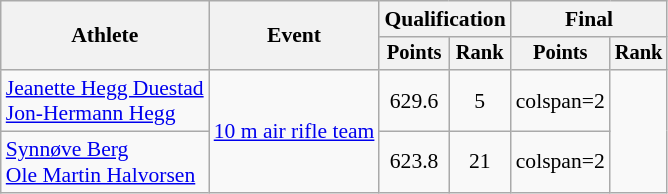<table class="wikitable" style="font-size:90%">
<tr>
<th rowspan="2">Athlete</th>
<th rowspan="2">Event</th>
<th colspan=2>Qualification</th>
<th colspan=2>Final</th>
</tr>
<tr style="font-size:95%">
<th>Points</th>
<th>Rank</th>
<th>Points</th>
<th>Rank</th>
</tr>
<tr align=center>
<td align=left><a href='#'>Jeanette Hegg Duestad</a><br><a href='#'>Jon-Hermann Hegg</a></td>
<td align=left rowspan=2><a href='#'>10 m air rifle team</a></td>
<td>629.6</td>
<td>5</td>
<td>colspan=2 </td>
</tr>
<tr align=center>
<td align=left><a href='#'>Synnøve Berg</a><br><a href='#'>Ole Martin Halvorsen</a></td>
<td>623.8</td>
<td>21</td>
<td>colspan=2 </td>
</tr>
</table>
